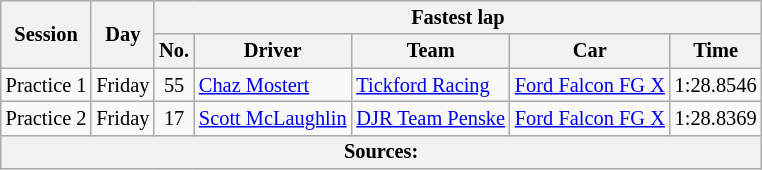<table class="wikitable" style="font-size: 85%">
<tr>
<th rowspan="2">Session</th>
<th rowspan="2">Day</th>
<th colspan="5">Fastest lap</th>
</tr>
<tr>
<th>No.</th>
<th>Driver</th>
<th>Team</th>
<th>Car</th>
<th>Time</th>
</tr>
<tr>
<td>Practice 1</td>
<td>Friday</td>
<td align="center">55</td>
<td> <a href='#'>Chaz Mostert</a></td>
<td><a href='#'>Tickford Racing</a></td>
<td><a href='#'>Ford Falcon FG X</a></td>
<td>1:28.8546</td>
</tr>
<tr>
<td>Practice 2</td>
<td>Friday</td>
<td align="center">17</td>
<td> <a href='#'>Scott McLaughlin</a></td>
<td><a href='#'>DJR Team Penske</a></td>
<td><a href='#'>Ford Falcon FG X</a></td>
<td>1:28.8369</td>
</tr>
<tr>
<th colspan="7">Sources:</th>
</tr>
</table>
